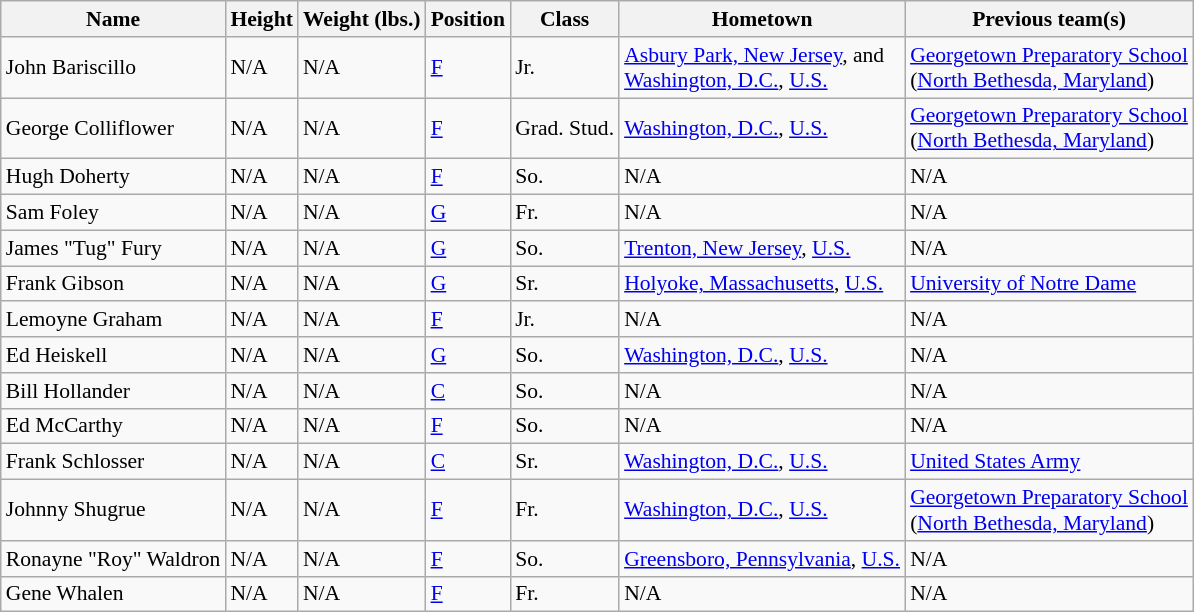<table class="wikitable" style="font-size: 90%">
<tr>
<th>Name</th>
<th>Height</th>
<th>Weight (lbs.)</th>
<th>Position</th>
<th>Class</th>
<th>Hometown</th>
<th>Previous team(s)</th>
</tr>
<tr>
<td>John Bariscillo</td>
<td>N/A</td>
<td>N/A</td>
<td><a href='#'>F</a></td>
<td>Jr.</td>
<td><a href='#'>Asbury Park, New Jersey</a>, and<br><a href='#'>Washington, D.C.</a>, <a href='#'>U.S.</a></td>
<td><a href='#'>Georgetown Preparatory School</a><br>(<a href='#'>North Bethesda, Maryland</a>)</td>
</tr>
<tr>
<td>George Colliflower</td>
<td>N/A</td>
<td>N/A</td>
<td><a href='#'>F</a></td>
<td>Grad. Stud.</td>
<td><a href='#'>Washington, D.C.</a>, <a href='#'>U.S.</a></td>
<td><a href='#'>Georgetown Preparatory School</a><br>(<a href='#'>North Bethesda, Maryland</a>)</td>
</tr>
<tr>
<td>Hugh Doherty</td>
<td>N/A</td>
<td>N/A</td>
<td><a href='#'>F</a></td>
<td>So.</td>
<td>N/A</td>
<td>N/A</td>
</tr>
<tr>
<td>Sam Foley</td>
<td>N/A</td>
<td>N/A</td>
<td><a href='#'>G</a></td>
<td>Fr.</td>
<td>N/A</td>
<td>N/A</td>
</tr>
<tr>
<td>James "Tug" Fury</td>
<td>N/A</td>
<td>N/A</td>
<td><a href='#'>G</a></td>
<td>So.</td>
<td><a href='#'>Trenton, New Jersey</a>, <a href='#'>U.S.</a></td>
<td>N/A</td>
</tr>
<tr>
<td>Frank Gibson</td>
<td>N/A</td>
<td>N/A</td>
<td><a href='#'>G</a></td>
<td>Sr.</td>
<td><a href='#'>Holyoke, Massachusetts</a>, <a href='#'>U.S.</a></td>
<td><a href='#'>University of Notre Dame</a></td>
</tr>
<tr>
<td>Lemoyne Graham</td>
<td>N/A</td>
<td>N/A</td>
<td><a href='#'>F</a></td>
<td>Jr.</td>
<td>N/A</td>
<td>N/A</td>
</tr>
<tr>
<td>Ed Heiskell</td>
<td>N/A</td>
<td>N/A</td>
<td><a href='#'>G</a></td>
<td>So.</td>
<td><a href='#'>Washington, D.C.</a>, <a href='#'>U.S.</a></td>
<td>N/A</td>
</tr>
<tr>
<td>Bill Hollander</td>
<td>N/A</td>
<td>N/A</td>
<td><a href='#'>C</a></td>
<td>So.</td>
<td>N/A</td>
<td>N/A</td>
</tr>
<tr>
<td>Ed McCarthy</td>
<td>N/A</td>
<td>N/A</td>
<td><a href='#'>F</a></td>
<td>So.</td>
<td>N/A</td>
<td>N/A</td>
</tr>
<tr>
<td>Frank Schlosser</td>
<td>N/A</td>
<td>N/A</td>
<td><a href='#'>C</a></td>
<td>Sr.</td>
<td><a href='#'>Washington, D.C.</a>, <a href='#'>U.S.</a></td>
<td><a href='#'>United States Army</a></td>
</tr>
<tr>
<td>Johnny Shugrue</td>
<td>N/A</td>
<td>N/A</td>
<td><a href='#'>F</a></td>
<td>Fr.</td>
<td><a href='#'>Washington, D.C.</a>, <a href='#'>U.S.</a></td>
<td><a href='#'>Georgetown Preparatory School</a><br>(<a href='#'>North Bethesda, Maryland</a>)</td>
</tr>
<tr>
<td>Ronayne "Roy" Waldron</td>
<td>N/A</td>
<td>N/A</td>
<td><a href='#'>F</a></td>
<td>So.</td>
<td><a href='#'>Greensboro, Pennsylvania</a>, <a href='#'>U.S.</a></td>
<td>N/A</td>
</tr>
<tr>
<td>Gene Whalen</td>
<td>N/A</td>
<td>N/A</td>
<td><a href='#'>F</a></td>
<td>Fr.</td>
<td>N/A</td>
<td>N/A</td>
</tr>
</table>
